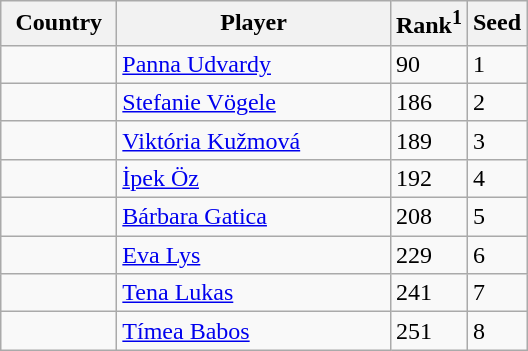<table class="sortable wikitable">
<tr>
<th width="70">Country</th>
<th width="175">Player</th>
<th>Rank<sup>1</sup></th>
<th>Seed</th>
</tr>
<tr>
<td></td>
<td><a href='#'>Panna Udvardy</a></td>
<td>90</td>
<td>1</td>
</tr>
<tr>
<td></td>
<td><a href='#'>Stefanie Vögele</a></td>
<td>186</td>
<td>2</td>
</tr>
<tr>
<td></td>
<td><a href='#'>Viktória Kužmová</a></td>
<td>189</td>
<td>3</td>
</tr>
<tr>
<td></td>
<td><a href='#'>İpek Öz</a></td>
<td>192</td>
<td>4</td>
</tr>
<tr>
<td></td>
<td><a href='#'>Bárbara Gatica</a></td>
<td>208</td>
<td>5</td>
</tr>
<tr>
<td></td>
<td><a href='#'>Eva Lys</a></td>
<td>229</td>
<td>6</td>
</tr>
<tr>
<td></td>
<td><a href='#'>Tena Lukas</a></td>
<td>241</td>
<td>7</td>
</tr>
<tr>
<td></td>
<td><a href='#'>Tímea Babos</a></td>
<td>251</td>
<td>8</td>
</tr>
</table>
